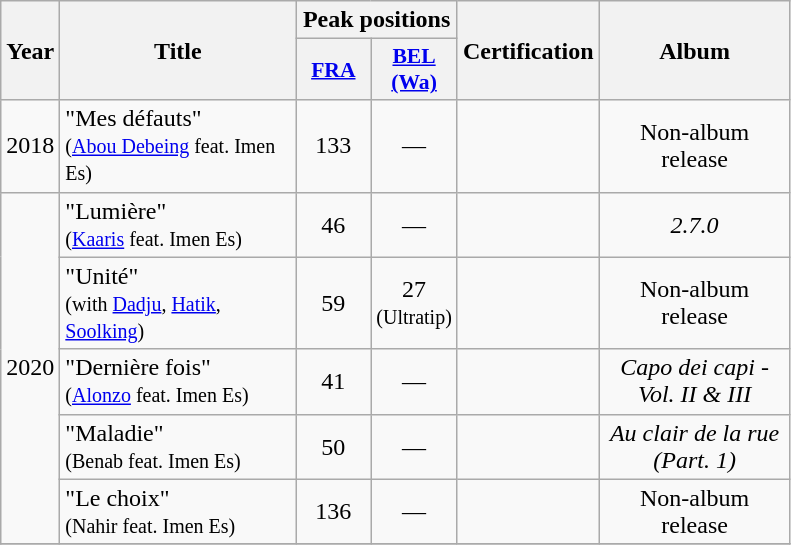<table class="wikitable sortable">
<tr>
<th rowspan="2" align="center">Year</th>
<th rowspan="2" width="150" align="center">Title</th>
<th colspan="2" align="center">Peak positions</th>
<th rowspan="2" width="80" align="center">Certification</th>
<th rowspan="2" width="120" align="center">Album</th>
</tr>
<tr>
<th scope="col" style="width:3em;font-size:90%;"><a href='#'>FRA</a><br></th>
<th scope="col" style="width:3em;font-size:90%;"><a href='#'>BEL<br>(Wa)</a><br></th>
</tr>
<tr>
<td align="center">2018</td>
<td>"Mes défauts"<br><small>(<a href='#'>Abou Debeing</a> feat. Imen Es)</small></td>
<td align="center">133</td>
<td align="center">—</td>
<td align="center"></td>
<td align="center">Non-album release</td>
</tr>
<tr>
<td align="center" rowspan=5>2020</td>
<td>"Lumière"<br><small>(<a href='#'>Kaaris</a> feat. Imen Es)</small></td>
<td align="center">46</td>
<td align="center">—</td>
<td align="center"></td>
<td align="center"><em>2.7.0</em></td>
</tr>
<tr>
<td>"Unité"<br><small>(with <a href='#'>Dadju</a>, <a href='#'>Hatik</a>, <a href='#'>Soolking</a>)</small></td>
<td align="center">59</td>
<td align="center">27<br><small>(Ultratip)</small></td>
<td align="center"></td>
<td align="center">Non-album release</td>
</tr>
<tr>
<td>"Dernière fois"<br><small>(<a href='#'>Alonzo</a> feat. Imen Es)</small></td>
<td align="center">41</td>
<td align="center">—</td>
<td align="center"></td>
<td align="center"><em>Capo dei capi - Vol. II & III</em></td>
</tr>
<tr>
<td>"Maladie"<br><small>(Benab feat. Imen Es)</small></td>
<td align="center">50</td>
<td align="center">—</td>
<td align="center"></td>
<td align="center"><em>Au clair de la rue (Part. 1)</em></td>
</tr>
<tr>
<td>"Le choix"<br><small>(Nahir feat. Imen Es)</small></td>
<td align="center">136</td>
<td align="center">—</td>
<td align="center"></td>
<td align="center">Non-album release</td>
</tr>
<tr>
</tr>
</table>
